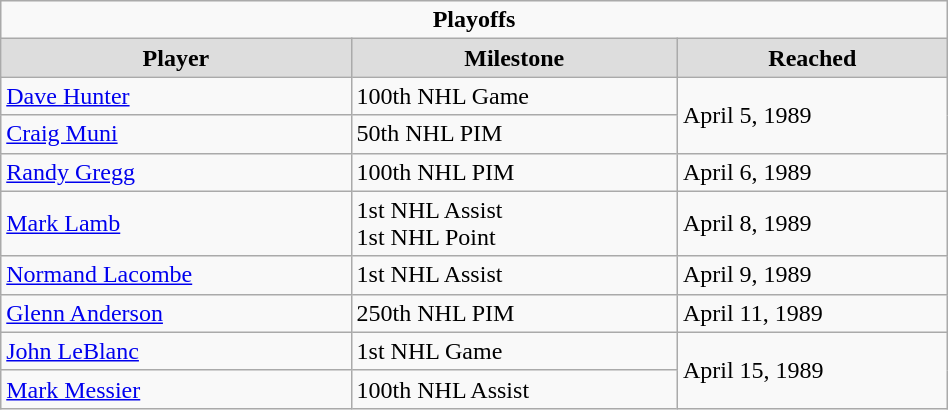<table class="wikitable" style="width:50%;">
<tr>
<td colspan="10" style="text-align:center;"><strong>Playoffs</strong></td>
</tr>
<tr style="text-align:center; background:#ddd;">
<td><strong>Player</strong></td>
<td><strong>Milestone</strong></td>
<td><strong>Reached</strong></td>
</tr>
<tr>
<td><a href='#'>Dave Hunter</a></td>
<td>100th NHL Game</td>
<td rowspan="2">April 5, 1989</td>
</tr>
<tr>
<td><a href='#'>Craig Muni</a></td>
<td>50th NHL PIM</td>
</tr>
<tr>
<td><a href='#'>Randy Gregg</a></td>
<td>100th NHL PIM</td>
<td>April 6, 1989</td>
</tr>
<tr>
<td><a href='#'>Mark Lamb</a></td>
<td>1st NHL Assist<br>1st NHL Point</td>
<td>April 8, 1989</td>
</tr>
<tr>
<td><a href='#'>Normand Lacombe</a></td>
<td>1st NHL Assist</td>
<td>April 9, 1989</td>
</tr>
<tr>
<td><a href='#'>Glenn Anderson</a></td>
<td>250th NHL PIM</td>
<td>April 11, 1989</td>
</tr>
<tr>
<td><a href='#'>John LeBlanc</a></td>
<td>1st NHL Game</td>
<td rowspan="2">April 15, 1989</td>
</tr>
<tr>
<td><a href='#'>Mark Messier</a></td>
<td>100th NHL Assist</td>
</tr>
</table>
